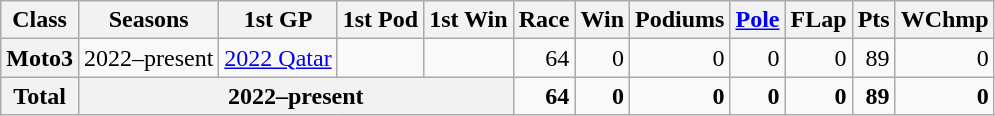<table class="wikitable" style="text-align:right;">
<tr>
<th>Class</th>
<th>Seasons</th>
<th>1st GP</th>
<th>1st Pod</th>
<th>1st Win</th>
<th>Race</th>
<th>Win</th>
<th>Podiums</th>
<th><a href='#'>Pole</a></th>
<th>FLap</th>
<th>Pts</th>
<th>WChmp</th>
</tr>
<tr>
<th>Moto3</th>
<td>2022–present</td>
<td style="text-align:left;"><a href='#'>2022 Qatar</a></td>
<td style="text-align:left;"></td>
<td style="text-align:left;"></td>
<td>64</td>
<td>0</td>
<td>0</td>
<td>0</td>
<td>0</td>
<td>89</td>
<td>0</td>
</tr>
<tr>
<th>Total</th>
<th colspan="4">2022–present</th>
<td><strong>64</strong></td>
<td><strong>0</strong></td>
<td><strong>0</strong></td>
<td><strong>0</strong></td>
<td><strong>0</strong></td>
<td><strong>89</strong></td>
<td><strong>0</strong></td>
</tr>
</table>
